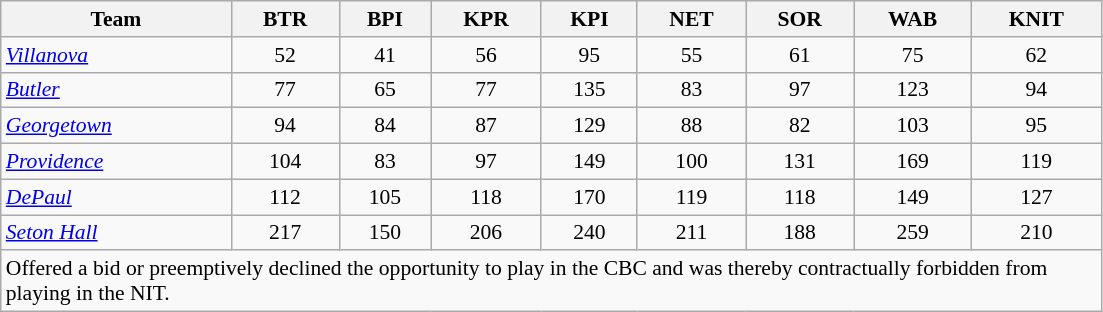<table class="wikitable sortable mw-collapsible mw-collapsed" style="text-align: center; font-size:90%; width:551pt;">
<tr>
<th>Team</th>
<th data-sort-type="number">BTR</th>
<th data-sort-type="number">BPI</th>
<th data-sort-type="number">KPR</th>
<th data-sort-type="number">KPI</th>
<th data-sort-type="number">NET</th>
<th data-sort-type="number">SOR</th>
<th data-sort-type="number">WAB</th>
<th data-sort-type="number">KNIT</th>
</tr>
<tr>
<td align="left"><em><a href='#'>Villanova</a></em></td>
<td>52</td>
<td>41</td>
<td>56</td>
<td>95</td>
<td>55</td>
<td>61</td>
<td>75</td>
<td>62</td>
</tr>
<tr>
<td align="left"><em><a href='#'>Butler</a></em></td>
<td>77</td>
<td>65</td>
<td>77</td>
<td>135</td>
<td>83</td>
<td>97</td>
<td>123</td>
<td>94</td>
</tr>
<tr>
<td align="left"><em><a href='#'>Georgetown</a></em></td>
<td>94</td>
<td>84</td>
<td>87</td>
<td>129</td>
<td>88</td>
<td>82</td>
<td>103</td>
<td>95</td>
</tr>
<tr>
<td align="left"><em><a href='#'>Providence</a></em></td>
<td>104</td>
<td>83</td>
<td>97</td>
<td>149</td>
<td>100</td>
<td>131</td>
<td>169</td>
<td>119</td>
</tr>
<tr>
<td align="left"><em><a href='#'>DePaul</a></em></td>
<td>112</td>
<td>105</td>
<td>118</td>
<td>170</td>
<td>119</td>
<td>118</td>
<td>149</td>
<td>127</td>
</tr>
<tr>
<td align="left"><em><a href='#'>Seton Hall</a></em></td>
<td>217</td>
<td>150</td>
<td>206</td>
<td>240</td>
<td>211</td>
<td>188</td>
<td>259</td>
<td>210</td>
</tr>
<tr class="sortbottom" style="text-align: left;">
<td colspan=9 align=left> Offered a bid or preemptively declined the opportunity to play in the CBC and was thereby contractually forbidden from playing in the NIT.</td>
</tr>
</table>
